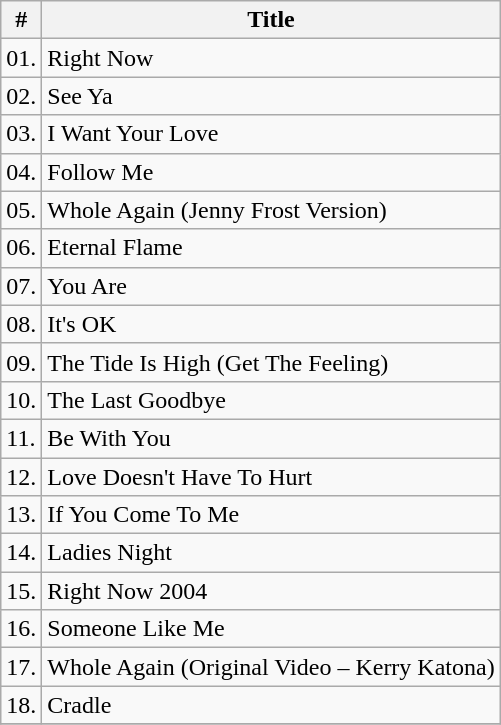<table class="wikitable">
<tr>
<th bgcolor="#ebf5ff">#</th>
<th bgcolor="#ebf5ff">Title</th>
</tr>
<tr>
<td>01.</td>
<td>Right Now</td>
</tr>
<tr>
<td>02.</td>
<td>See Ya</td>
</tr>
<tr>
<td>03.</td>
<td>I Want Your Love</td>
</tr>
<tr>
<td>04.</td>
<td>Follow Me</td>
</tr>
<tr>
<td>05.</td>
<td>Whole Again (Jenny Frost Version)</td>
</tr>
<tr>
<td>06.</td>
<td>Eternal Flame</td>
</tr>
<tr>
<td>07.</td>
<td>You Are</td>
</tr>
<tr>
<td>08.</td>
<td>It's OK</td>
</tr>
<tr>
<td>09.</td>
<td>The Tide Is High (Get The Feeling)</td>
</tr>
<tr>
<td>10.</td>
<td>The Last Goodbye</td>
</tr>
<tr>
<td>11.</td>
<td>Be With You</td>
</tr>
<tr>
<td>12.</td>
<td>Love Doesn't Have To Hurt</td>
</tr>
<tr>
<td>13.</td>
<td>If You Come To Me</td>
</tr>
<tr>
<td>14.</td>
<td>Ladies Night</td>
</tr>
<tr>
<td>15.</td>
<td>Right Now 2004</td>
</tr>
<tr>
<td>16.</td>
<td>Someone Like Me</td>
</tr>
<tr>
<td>17.</td>
<td>Whole Again (Original Video – Kerry Katona)</td>
</tr>
<tr>
<td>18.</td>
<td>Cradle</td>
</tr>
<tr>
</tr>
</table>
